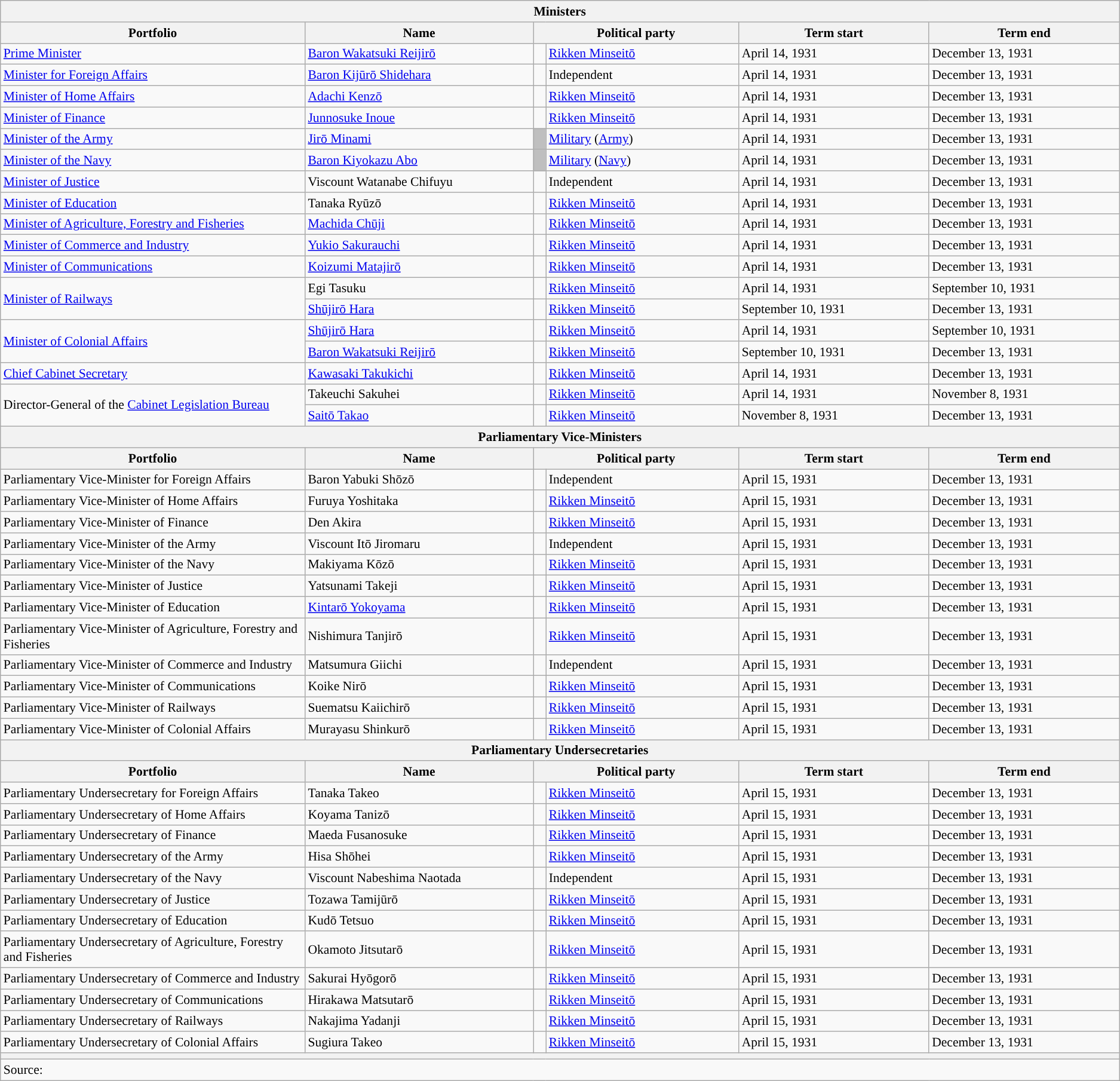<table class="wikitable unsortable" style="font-size: 90%;">
<tr>
<th colspan="6">Ministers</th>
</tr>
<tr>
<th scope="col" width="20%">Portfolio</th>
<th scope="col" width="15%">Name</th>
<th colspan="2" scope="col" width="13.5%">Political party</th>
<th scope="col" width="12.5%">Term start</th>
<th scope="col" width="12.5%">Term end</th>
</tr>
<tr>
<td style="text-align: left;"><a href='#'>Prime Minister</a></td>
<td><a href='#'>Baron Wakatsuki Reijirō</a></td>
<td style="color:inherit;background:"></td>
<td><a href='#'>Rikken Minseitō</a></td>
<td>April 14, 1931</td>
<td>December 13, 1931</td>
</tr>
<tr>
<td><a href='#'>Minister for Foreign Affairs</a></td>
<td><a href='#'>Baron Kijūrō Shidehara</a></td>
<td style="color:inherit;background:"></td>
<td>Independent</td>
<td>April 14, 1931</td>
<td>December 13, 1931</td>
</tr>
<tr>
<td><a href='#'>Minister of Home Affairs</a></td>
<td><a href='#'>Adachi Kenzō</a></td>
<td style="color:inherit;background:"></td>
<td><a href='#'>Rikken Minseitō</a></td>
<td>April 14, 1931</td>
<td>December 13, 1931</td>
</tr>
<tr>
<td><a href='#'>Minister of Finance</a></td>
<td><a href='#'>Junnosuke Inoue</a></td>
<td style="color:inherit;background:"></td>
<td><a href='#'>Rikken Minseitō</a></td>
<td>April 14, 1931</td>
<td>December 13, 1931</td>
</tr>
<tr>
<td><a href='#'>Minister of the Army</a></td>
<td><a href='#'>Jirō Minami</a></td>
<td style="color:inherit;background:#bfbfbf"></td>
<td><a href='#'>Military</a> (<a href='#'>Army</a>)</td>
<td>April 14, 1931</td>
<td>December 13, 1931</td>
</tr>
<tr>
<td><a href='#'>Minister of the Navy</a></td>
<td><a href='#'>Baron Kiyokazu Abo</a></td>
<td style="color:inherit;background:#bfbfbf"></td>
<td><a href='#'>Military</a> (<a href='#'>Navy</a>)</td>
<td>April 14, 1931</td>
<td>December 13, 1931</td>
</tr>
<tr>
<td><a href='#'>Minister of Justice</a></td>
<td>Viscount Watanabe Chifuyu</td>
<td style="color:inherit;background:"></td>
<td>Independent</td>
<td>April 14, 1931</td>
<td>December 13, 1931</td>
</tr>
<tr>
<td><a href='#'>Minister of Education</a></td>
<td>Tanaka Ryūzō</td>
<td style="color:inherit;background:"></td>
<td><a href='#'>Rikken Minseitō</a></td>
<td>April 14, 1931</td>
<td>December 13, 1931</td>
</tr>
<tr>
<td><a href='#'>Minister of Agriculture, Forestry and Fisheries</a></td>
<td><a href='#'>Machida Chūji</a></td>
<td style="color:inherit;background:"></td>
<td><a href='#'>Rikken Minseitō</a></td>
<td>April 14, 1931</td>
<td>December 13, 1931</td>
</tr>
<tr>
<td><a href='#'>Minister of Commerce and Industry</a></td>
<td><a href='#'>Yukio Sakurauchi</a></td>
<td style="color:inherit;background:"></td>
<td><a href='#'>Rikken Minseitō</a></td>
<td>April 14, 1931</td>
<td>December 13, 1931</td>
</tr>
<tr>
<td><a href='#'>Minister of Communications</a></td>
<td><a href='#'>Koizumi Matajirō</a></td>
<td style="color:inherit;background:"></td>
<td><a href='#'>Rikken Minseitō</a></td>
<td>April 14, 1931</td>
<td>December 13, 1931</td>
</tr>
<tr>
<td rowspan="2"><a href='#'>Minister of Railways</a></td>
<td>Egi Tasuku</td>
<td style="color:inherit;background:"></td>
<td><a href='#'>Rikken Minseitō</a></td>
<td>April 14, 1931</td>
<td>September 10, 1931</td>
</tr>
<tr>
<td><a href='#'>Shūjirō Hara</a></td>
<td style="color:inherit;background:"></td>
<td><a href='#'>Rikken Minseitō</a></td>
<td>September 10, 1931</td>
<td>December 13, 1931</td>
</tr>
<tr>
<td rowspan="2"><a href='#'>Minister of Colonial Affairs</a></td>
<td><a href='#'>Shūjirō Hara</a></td>
<td style="color:inherit;background:"></td>
<td><a href='#'>Rikken Minseitō</a></td>
<td>April 14, 1931</td>
<td>September 10, 1931</td>
</tr>
<tr>
<td><a href='#'>Baron Wakatsuki Reijirō</a></td>
<td style="color:inherit;background:"></td>
<td><a href='#'>Rikken Minseitō</a></td>
<td>September 10, 1931</td>
<td>December 13, 1931</td>
</tr>
<tr>
<td><a href='#'>Chief Cabinet Secretary</a></td>
<td><a href='#'>Kawasaki Takukichi</a></td>
<td style="color:inherit;background:"></td>
<td><a href='#'>Rikken Minseitō</a></td>
<td>April 14, 1931</td>
<td>December 13, 1931</td>
</tr>
<tr>
<td rowspan="2">Director-General of the <a href='#'>Cabinet Legislation Bureau</a></td>
<td>Takeuchi Sakuhei</td>
<td style="color:inherit;background:"></td>
<td><a href='#'>Rikken Minseitō</a></td>
<td>April 14, 1931</td>
<td>November 8, 1931</td>
</tr>
<tr>
<td><a href='#'>Saitō Takao</a></td>
<td style="color:inherit;background:"></td>
<td><a href='#'>Rikken Minseitō</a></td>
<td>November 8, 1931</td>
<td>December 13, 1931</td>
</tr>
<tr>
<th colspan="6">Parliamentary Vice-Ministers</th>
</tr>
<tr>
<th>Portfolio</th>
<th>Name</th>
<th colspan="2">Political party</th>
<th>Term start</th>
<th>Term end</th>
</tr>
<tr>
<td>Parliamentary Vice-Minister for Foreign Affairs</td>
<td>Baron Yabuki Shōzō</td>
<td style="color:inherit;background:"></td>
<td>Independent</td>
<td>April 15, 1931</td>
<td>December 13, 1931</td>
</tr>
<tr>
<td>Parliamentary Vice-Minister of Home Affairs</td>
<td>Furuya Yoshitaka</td>
<td style="color:inherit;background:"></td>
<td><a href='#'>Rikken Minseitō</a></td>
<td>April 15, 1931</td>
<td>December 13, 1931</td>
</tr>
<tr>
<td>Parliamentary Vice-Minister of Finance</td>
<td>Den Akira</td>
<td style="color:inherit;background:"></td>
<td><a href='#'>Rikken Minseitō</a></td>
<td>April 15, 1931</td>
<td>December 13, 1931</td>
</tr>
<tr>
<td>Parliamentary Vice-Minister of the Army</td>
<td>Viscount Itō Jiromaru</td>
<td style="color:inherit;background:"></td>
<td>Independent</td>
<td>April 15, 1931</td>
<td>December 13, 1931</td>
</tr>
<tr>
<td>Parliamentary Vice-Minister of the Navy</td>
<td>Makiyama Kōzō</td>
<td style="color:inherit;background:"></td>
<td><a href='#'>Rikken Minseitō</a></td>
<td>April 15, 1931</td>
<td>December 13, 1931</td>
</tr>
<tr>
<td>Parliamentary Vice-Minister of Justice</td>
<td>Yatsunami Takeji</td>
<td style="color:inherit;background:"></td>
<td><a href='#'>Rikken Minseitō</a></td>
<td>April 15, 1931</td>
<td>December 13, 1931</td>
</tr>
<tr>
<td>Parliamentary Vice-Minister of Education</td>
<td><a href='#'>Kintarō Yokoyama</a></td>
<td style="color:inherit;background:"></td>
<td><a href='#'>Rikken Minseitō</a></td>
<td>April 15, 1931</td>
<td>December 13, 1931</td>
</tr>
<tr>
<td>Parliamentary Vice-Minister of Agriculture, Forestry and Fisheries</td>
<td>Nishimura Tanjirō</td>
<td style="color:inherit;background:"></td>
<td><a href='#'>Rikken Minseitō</a></td>
<td>April 15, 1931</td>
<td>December 13, 1931</td>
</tr>
<tr>
<td>Parliamentary Vice-Minister of Commerce and Industry</td>
<td>Matsumura Giichi</td>
<td style="color:inherit;background:"></td>
<td>Independent</td>
<td>April 15, 1931</td>
<td>December 13, 1931</td>
</tr>
<tr>
<td>Parliamentary Vice-Minister of Communications</td>
<td>Koike Nirō</td>
<td style="color:inherit;background:"></td>
<td><a href='#'>Rikken Minseitō</a></td>
<td>April 15, 1931</td>
<td>December 13, 1931</td>
</tr>
<tr>
<td>Parliamentary Vice-Minister of Railways</td>
<td>Suematsu Kaiichirō</td>
<td style="color:inherit;background:"></td>
<td><a href='#'>Rikken Minseitō</a></td>
<td>April 15, 1931</td>
<td>December 13, 1931</td>
</tr>
<tr>
<td>Parliamentary Vice-Minister of Colonial Affairs</td>
<td>Murayasu Shinkurō</td>
<td style="color:inherit;background:"></td>
<td><a href='#'>Rikken Minseitō</a></td>
<td>April 15, 1931</td>
<td>December 13, 1931</td>
</tr>
<tr>
<th colspan="6">Parliamentary Undersecretaries</th>
</tr>
<tr>
<th>Portfolio</th>
<th>Name</th>
<th colspan="2">Political party</th>
<th>Term start</th>
<th>Term end</th>
</tr>
<tr>
<td>Parliamentary Undersecretary for Foreign Affairs</td>
<td>Tanaka Takeo</td>
<td style="color:inherit;background:"></td>
<td><a href='#'>Rikken Minseitō</a></td>
<td>April 15, 1931</td>
<td>December 13, 1931</td>
</tr>
<tr>
<td>Parliamentary Undersecretary of Home Affairs</td>
<td>Koyama Tanizō</td>
<td style="color:inherit;background:"></td>
<td><a href='#'>Rikken Minseitō</a></td>
<td>April 15, 1931</td>
<td>December 13, 1931</td>
</tr>
<tr>
<td>Parliamentary Undersecretary of Finance</td>
<td>Maeda Fusanosuke</td>
<td style="color:inherit;background:"></td>
<td><a href='#'>Rikken Minseitō</a></td>
<td>April 15, 1931</td>
<td>December 13, 1931</td>
</tr>
<tr>
<td>Parliamentary Undersecretary of the Army</td>
<td>Hisa Shōhei</td>
<td style="color:inherit;background:"></td>
<td><a href='#'>Rikken Minseitō</a></td>
<td>April 15, 1931</td>
<td>December 13, 1931</td>
</tr>
<tr>
<td>Parliamentary Undersecretary of the Navy</td>
<td>Viscount Nabeshima Naotada</td>
<td style="color:inherit;background:"></td>
<td>Independent</td>
<td>April 15, 1931</td>
<td>December 13, 1931</td>
</tr>
<tr>
<td>Parliamentary Undersecretary of Justice</td>
<td>Tozawa Tamijūrō</td>
<td style="color:inherit;background:"></td>
<td><a href='#'>Rikken Minseitō</a></td>
<td>April 15, 1931</td>
<td>December 13, 1931</td>
</tr>
<tr>
<td>Parliamentary Undersecretary of Education</td>
<td>Kudō Tetsuo</td>
<td style="color:inherit;background:"></td>
<td><a href='#'>Rikken Minseitō</a></td>
<td>April 15, 1931</td>
<td>December 13, 1931</td>
</tr>
<tr>
<td>Parliamentary Undersecretary of Agriculture, Forestry and Fisheries</td>
<td>Okamoto Jitsutarō</td>
<td style="color:inherit;background:"></td>
<td><a href='#'>Rikken Minseitō</a></td>
<td>April 15, 1931</td>
<td>December 13, 1931</td>
</tr>
<tr>
<td>Parliamentary Undersecretary of Commerce and Industry</td>
<td>Sakurai Hyōgorō</td>
<td style="color:inherit;background:"></td>
<td><a href='#'>Rikken Minseitō</a></td>
<td>April 15, 1931</td>
<td>December 13, 1931</td>
</tr>
<tr>
<td>Parliamentary Undersecretary of Communications</td>
<td>Hirakawa Matsutarō</td>
<td style="color:inherit;background:"></td>
<td><a href='#'>Rikken Minseitō</a></td>
<td>April 15, 1931</td>
<td>December 13, 1931</td>
</tr>
<tr>
<td>Parliamentary Undersecretary of Railways</td>
<td>Nakajima Yadanji</td>
<td style="color:inherit;background:"></td>
<td><a href='#'>Rikken Minseitō</a></td>
<td>April 15, 1931</td>
<td>December 13, 1931</td>
</tr>
<tr>
<td>Parliamentary Undersecretary of Colonial Affairs</td>
<td>Sugiura Takeo</td>
<td style="color:inherit;background:"></td>
<td><a href='#'>Rikken Minseitō</a></td>
<td>April 15, 1931</td>
<td>December 13, 1931</td>
</tr>
<tr>
<th colspan="6"></th>
</tr>
<tr>
<td colspan="6">Source:</td>
</tr>
</table>
